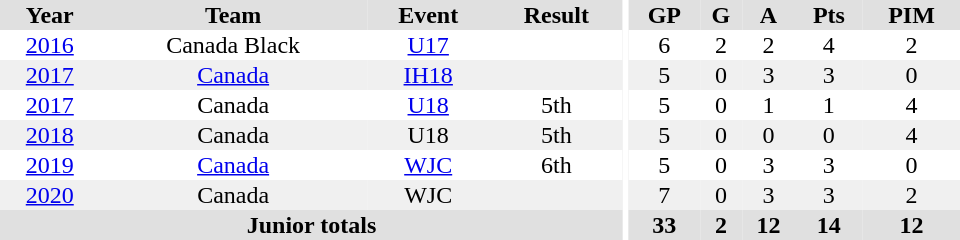<table border="0" cellpadding="1" cellspacing="0" ID="Table3" style="text-align:center; width:40em;">
<tr bgcolor="#e0e0e0">
<th>Year</th>
<th>Team</th>
<th>Event</th>
<th>Result</th>
<th rowspan="99" bgcolor="#ffffff"></th>
<th>GP</th>
<th>G</th>
<th>A</th>
<th>Pts</th>
<th>PIM</th>
</tr>
<tr>
<td><a href='#'>2016</a></td>
<td>Canada Black</td>
<td><a href='#'>U17</a></td>
<td></td>
<td>6</td>
<td>2</td>
<td>2</td>
<td>4</td>
<td>2</td>
</tr>
<tr bgcolor="#f0f0f0">
<td><a href='#'>2017</a></td>
<td><a href='#'>Canada</a></td>
<td><a href='#'>IH18</a></td>
<td></td>
<td>5</td>
<td>0</td>
<td>3</td>
<td>3</td>
<td>0</td>
</tr>
<tr>
<td><a href='#'>2017</a></td>
<td>Canada</td>
<td><a href='#'>U18</a></td>
<td>5th</td>
<td>5</td>
<td>0</td>
<td>1</td>
<td>1</td>
<td>4</td>
</tr>
<tr bgcolor="#f0f0f0">
<td><a href='#'>2018</a></td>
<td>Canada</td>
<td>U18</td>
<td>5th</td>
<td>5</td>
<td>0</td>
<td>0</td>
<td>0</td>
<td>4</td>
</tr>
<tr>
<td><a href='#'>2019</a></td>
<td><a href='#'>Canada</a></td>
<td><a href='#'>WJC</a></td>
<td>6th</td>
<td>5</td>
<td>0</td>
<td>3</td>
<td>3</td>
<td>0</td>
</tr>
<tr bgcolor="#f0f0f0">
<td><a href='#'>2020</a></td>
<td>Canada</td>
<td>WJC</td>
<td></td>
<td>7</td>
<td>0</td>
<td>3</td>
<td>3</td>
<td>2</td>
</tr>
<tr bgcolor="#e0e0e0">
<th colspan="4">Junior totals</th>
<th>33</th>
<th>2</th>
<th>12</th>
<th>14</th>
<th>12</th>
</tr>
</table>
